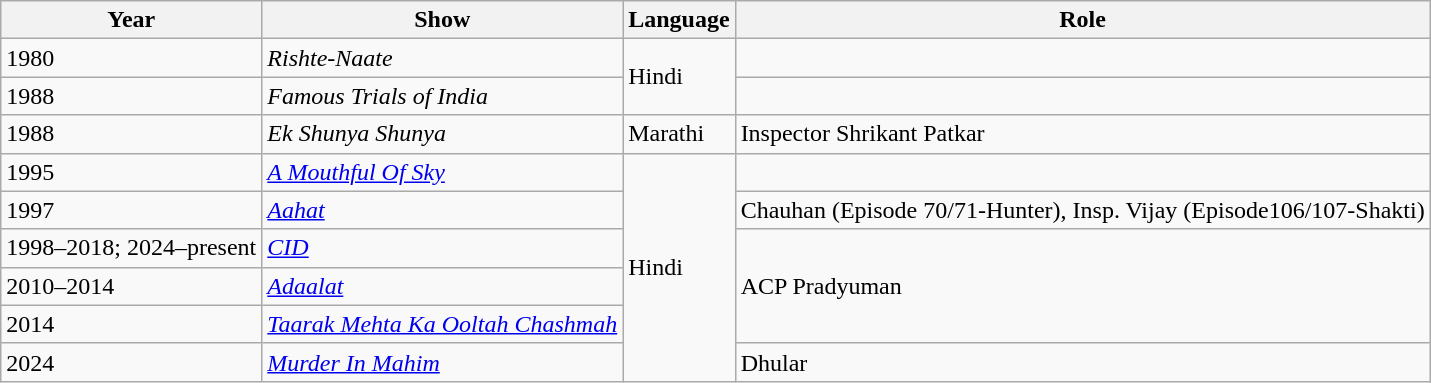<table class="sortable wikitable">
<tr>
<th>Year</th>
<th>Show</th>
<th>Language</th>
<th>Role</th>
</tr>
<tr>
<td>1980</td>
<td><em>Rishte-Naate</em></td>
<td rowspan="2">Hindi</td>
<td></td>
</tr>
<tr>
<td>1988</td>
<td><em>Famous Trials of India</em></td>
<td></td>
</tr>
<tr>
<td>1988</td>
<td><em>Ek Shunya Shunya</em></td>
<td>Marathi</td>
<td>Inspector Shrikant Patkar</td>
</tr>
<tr>
<td>1995</td>
<td><em><a href='#'>A Mouthful Of Sky</a></em></td>
<td rowspan="6">Hindi</td>
<td></td>
</tr>
<tr>
<td>1997</td>
<td><em><a href='#'>Aahat</a></em></td>
<td>Chauhan (Episode 70/71-Hunter), Insp. Vijay (Episode106/107-Shakti)</td>
</tr>
<tr>
<td>1998–2018; 2024–present</td>
<td><em><a href='#'>CID</a></em></td>
<td rowspan="3">ACP Pradyuman</td>
</tr>
<tr>
<td>2010–2014</td>
<td><em><a href='#'>Adaalat</a></em></td>
</tr>
<tr>
<td>2014</td>
<td><em><a href='#'>Taarak Mehta Ka Ooltah Chashmah</a></em></td>
</tr>
<tr>
<td>2024</td>
<td><em><a href='#'>Murder In Mahim</a></em></td>
<td>Dhular</td>
</tr>
</table>
